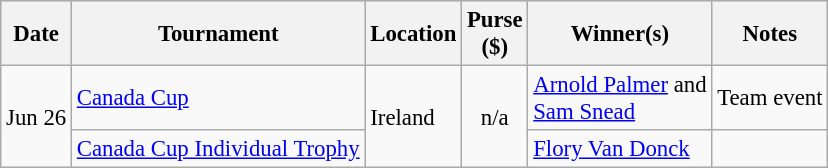<table class="wikitable" style="font-size:95%">
<tr>
<th>Date</th>
<th>Tournament</th>
<th>Location</th>
<th>Purse<br>($)</th>
<th>Winner(s)</th>
<th>Notes</th>
</tr>
<tr>
<td rowspan=2>Jun 26</td>
<td><a href='#'>Canada Cup</a></td>
<td rowspan=2>Ireland</td>
<td rowspan=2 align=center>n/a</td>
<td> <a href='#'>Arnold Palmer</a> and<br> <a href='#'>Sam Snead</a></td>
<td>Team event</td>
</tr>
<tr>
<td><a href='#'>Canada Cup Individual Trophy</a></td>
<td> <a href='#'>Flory Van Donck</a></td>
<td></td>
</tr>
</table>
